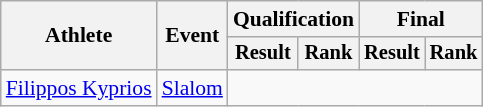<table class=wikitable style=font-size:90%;text-align:center>
<tr>
<th rowspan=2>Athlete</th>
<th rowspan=2>Event</th>
<th colspan=2>Qualification</th>
<th colspan=2>Final</th>
</tr>
<tr style=font-size:95%>
<th>Result</th>
<th>Rank</th>
<th>Result</th>
<th>Rank</th>
</tr>
<tr>
<td align=left><a href='#'>Filippos Kyprios</a></td>
<td align=left><a href='#'>Slalom</a></td>
<td colspan=4></td>
</tr>
</table>
